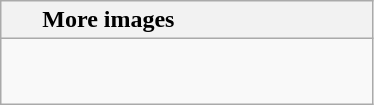<table class="wikitable collapsible collapsed" style="text-align: left;">
<tr>
<th>      More images                                </th>
</tr>
<tr>
<td><br><br>
</td>
</tr>
</table>
